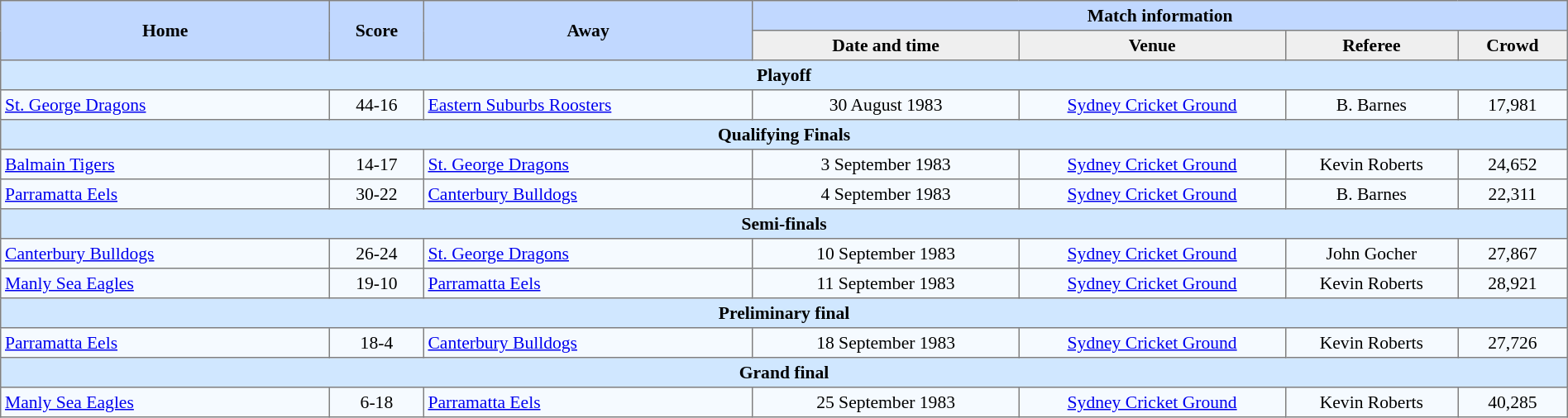<table border=1 style="border-collapse:collapse; font-size:90%; text-align:center;" cellpadding=3 cellspacing=0 width=100%>
<tr bgcolor=#C1D8FF>
<th rowspan=2 width=21%>Home</th>
<th rowspan=2 width=6%>Score</th>
<th rowspan=2 width=21%>Away</th>
<th colspan=6>Match information</th>
</tr>
<tr bgcolor=#EFEFEF>
<th width=17%>Date and time</th>
<th width=17%>Venue</th>
<th width=11%>Referee</th>
<th width=7%>Crowd</th>
</tr>
<tr bgcolor="#D0E7FF">
<td colspan=7><strong>Playoff</strong></td>
</tr>
<tr bgcolor=#F5FAFF>
<td align=left> <a href='#'>St. George Dragons</a></td>
<td>44-16</td>
<td align=left> <a href='#'>Eastern Suburbs Roosters</a></td>
<td>30 August 1983</td>
<td><a href='#'>Sydney Cricket Ground</a></td>
<td>B. Barnes</td>
<td>17,981</td>
</tr>
<tr bgcolor="#D0E7FF">
<td colspan=7><strong>Qualifying Finals</strong></td>
</tr>
<tr bgcolor=#F5FAFF>
<td align=left> <a href='#'>Balmain Tigers</a></td>
<td>14-17</td>
<td align=left> <a href='#'>St. George Dragons</a></td>
<td>3 September 1983</td>
<td><a href='#'>Sydney Cricket Ground</a></td>
<td>Kevin Roberts</td>
<td>24,652</td>
</tr>
<tr bgcolor=#F5FAFF>
<td align=left> <a href='#'>Parramatta Eels</a></td>
<td>30-22</td>
<td align=left> <a href='#'>Canterbury Bulldogs</a></td>
<td>4 September 1983</td>
<td><a href='#'>Sydney Cricket Ground</a></td>
<td>B. Barnes</td>
<td>22,311</td>
</tr>
<tr bgcolor="#D0E7FF">
<td colspan=7><strong>Semi-finals</strong></td>
</tr>
<tr bgcolor=#F5FAFF>
<td align=left> <a href='#'>Canterbury Bulldogs</a></td>
<td>26-24</td>
<td align=left> <a href='#'>St. George Dragons</a></td>
<td>10 September 1983</td>
<td><a href='#'>Sydney Cricket Ground</a></td>
<td>John Gocher</td>
<td>27,867</td>
</tr>
<tr bgcolor=#F5FAFF>
<td align=left> <a href='#'>Manly Sea Eagles</a></td>
<td>19-10</td>
<td align=left> <a href='#'>Parramatta Eels</a></td>
<td>11 September 1983</td>
<td><a href='#'>Sydney Cricket Ground</a></td>
<td>Kevin Roberts</td>
<td>28,921</td>
</tr>
<tr bgcolor="#D0E7FF">
<td colspan=7><strong>Preliminary final</strong></td>
</tr>
<tr bgcolor=#F5FAFF>
<td align=left> <a href='#'>Parramatta Eels</a></td>
<td>18-4</td>
<td align=left> <a href='#'>Canterbury Bulldogs</a></td>
<td>18 September 1983</td>
<td><a href='#'>Sydney Cricket Ground</a></td>
<td>Kevin Roberts</td>
<td>27,726</td>
</tr>
<tr bgcolor="#D0E7FF">
<td colspan=7><strong>Grand final</strong></td>
</tr>
<tr bgcolor=#F5FAFF>
<td align=left> <a href='#'>Manly Sea Eagles</a></td>
<td>6-18</td>
<td align=left> <a href='#'>Parramatta Eels</a></td>
<td>25 September 1983</td>
<td><a href='#'>Sydney Cricket Ground</a></td>
<td>Kevin Roberts</td>
<td>40,285</td>
</tr>
</table>
